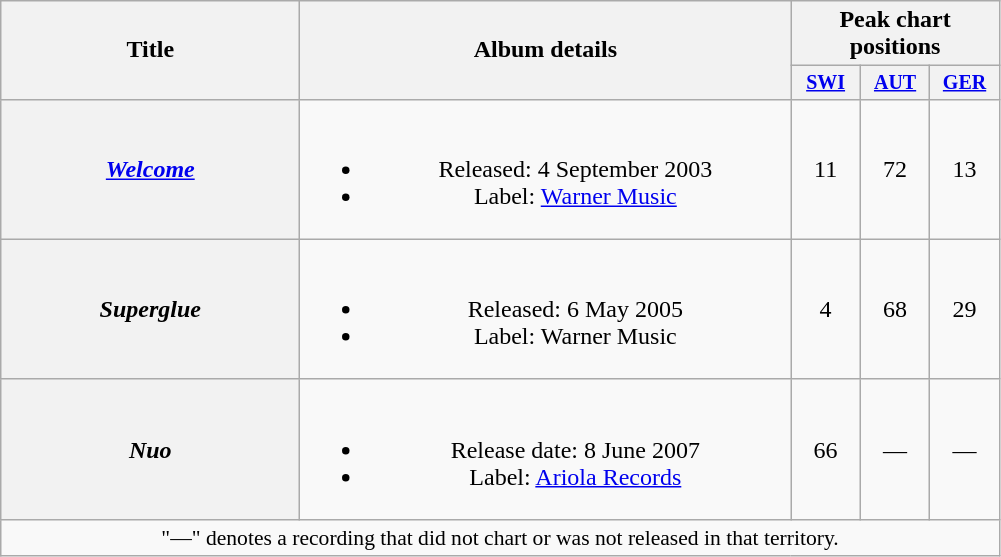<table class="wikitable plainrowheaders" style="text-align:center;">
<tr>
<th scope="col" rowspan="2" style="width:12em;">Title</th>
<th scope="col" rowspan="2" style="width:20em;">Album details</th>
<th scope="col" colspan="3">Peak chart positions</th>
</tr>
<tr style="font-size:smaller;">
<th width="40"><a href='#'>SWI</a><br></th>
<th width="40"><a href='#'>AUT</a><br></th>
<th width="40"><a href='#'>GER</a><br></th>
</tr>
<tr>
<th scope="row"><em><a href='#'>Welcome</a></em></th>
<td><br><ul><li>Released: 4 September 2003</li><li>Label: <a href='#'>Warner Music</a></li></ul></td>
<td>11</td>
<td>72</td>
<td>13</td>
</tr>
<tr>
<th scope="row"><em>Superglue</em></th>
<td><br><ul><li>Released: 6 May 2005</li><li>Label: Warner Music</li></ul></td>
<td>4</td>
<td>68</td>
<td>29</td>
</tr>
<tr>
<th scope="row"><em>Nuo</em></th>
<td><br><ul><li>Release date: 8 June 2007</li><li>Label: <a href='#'>Ariola Records</a></li></ul></td>
<td>66</td>
<td>—</td>
<td>—</td>
</tr>
<tr>
<td colspan="12" style="font-size:90%">"—" denotes a recording that did not chart or was not released in that territory.</td>
</tr>
</table>
